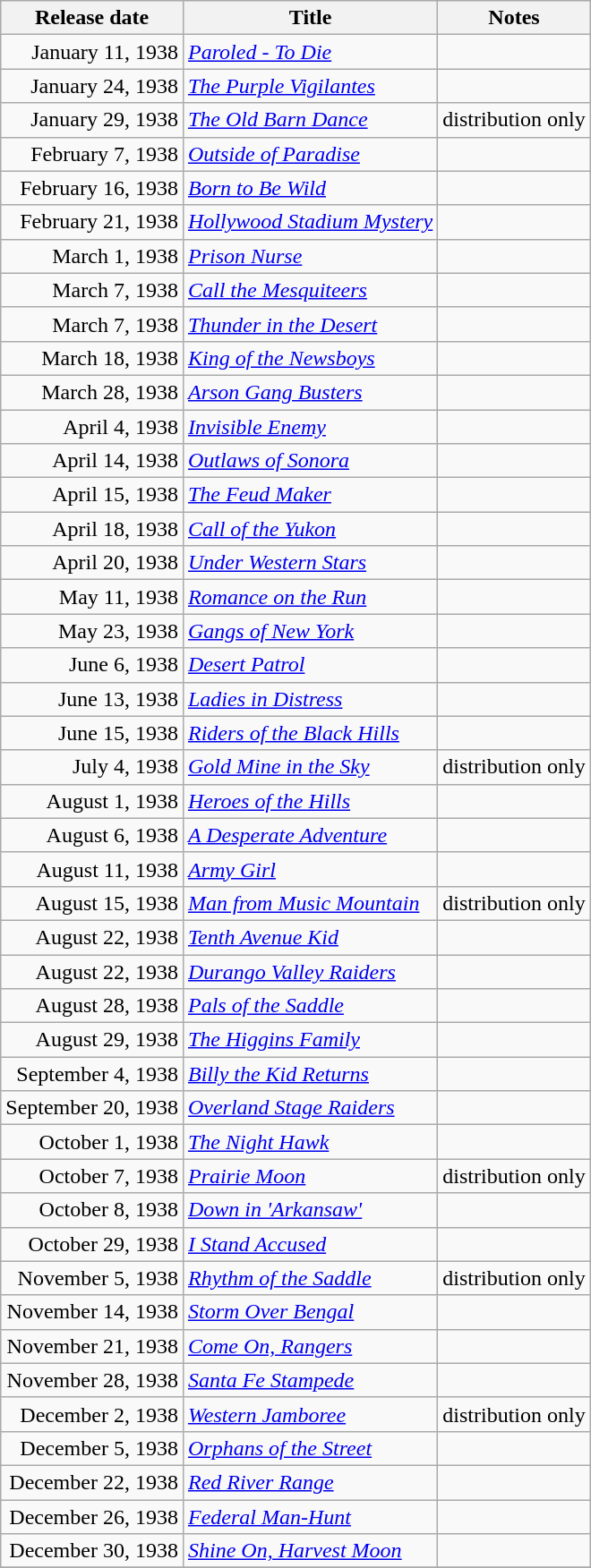<table class="wikitable sortable">
<tr>
<th>Release date</th>
<th>Title</th>
<th>Notes</th>
</tr>
<tr>
<td align="right">January 11, 1938</td>
<td><em><a href='#'>Paroled - To Die</a></em></td>
<td></td>
</tr>
<tr>
<td align="right">January 24, 1938</td>
<td><em><a href='#'>The Purple Vigilantes</a></em></td>
<td></td>
</tr>
<tr>
<td align="right">January 29, 1938</td>
<td><em><a href='#'>The Old Barn Dance</a></em></td>
<td>distribution only</td>
</tr>
<tr>
<td align="right">February 7, 1938</td>
<td><em><a href='#'>Outside of Paradise</a></em></td>
<td></td>
</tr>
<tr>
<td align="right">February 16, 1938</td>
<td><em><a href='#'>Born to Be Wild</a></em></td>
<td></td>
</tr>
<tr>
<td align="right">February 21, 1938</td>
<td><em><a href='#'>Hollywood Stadium Mystery</a></em></td>
<td></td>
</tr>
<tr>
<td align="right">March 1, 1938</td>
<td><em><a href='#'>Prison Nurse</a></em></td>
<td></td>
</tr>
<tr>
<td align="right">March 7, 1938</td>
<td><em><a href='#'>Call the Mesquiteers</a></em></td>
<td></td>
</tr>
<tr>
<td align="right">March 7, 1938</td>
<td><em><a href='#'>Thunder in the Desert</a></em></td>
<td></td>
</tr>
<tr>
<td align="right">March 18, 1938</td>
<td><em><a href='#'>King of the Newsboys</a></em></td>
<td></td>
</tr>
<tr>
<td align="right">March 28, 1938</td>
<td><em><a href='#'>Arson Gang Busters</a></em></td>
<td></td>
</tr>
<tr>
<td align="right">April 4, 1938</td>
<td><em><a href='#'>Invisible Enemy</a></em></td>
<td></td>
</tr>
<tr>
<td align="right">April 14, 1938</td>
<td><em><a href='#'>Outlaws of Sonora</a></em></td>
<td></td>
</tr>
<tr>
<td align="right">April 15, 1938</td>
<td><em><a href='#'>The Feud Maker</a></em></td>
<td></td>
</tr>
<tr>
<td align="right">April 18, 1938</td>
<td><em><a href='#'>Call of the Yukon</a></em></td>
<td></td>
</tr>
<tr>
<td align="right">April 20, 1938</td>
<td><em><a href='#'>Under Western Stars</a></em></td>
<td></td>
</tr>
<tr>
<td align="right">May 11, 1938</td>
<td><em><a href='#'>Romance on the Run</a></em></td>
<td></td>
</tr>
<tr>
<td align="right">May 23, 1938</td>
<td><em><a href='#'>Gangs of New York</a></em></td>
<td></td>
</tr>
<tr>
<td align="right">June 6, 1938</td>
<td><em><a href='#'>Desert Patrol</a></em></td>
<td></td>
</tr>
<tr>
<td align="right">June 13, 1938</td>
<td><em><a href='#'>Ladies in Distress</a></em></td>
<td></td>
</tr>
<tr>
<td align="right">June 15, 1938</td>
<td><em><a href='#'>Riders of the Black Hills</a></em></td>
<td></td>
</tr>
<tr>
<td align="right">July 4, 1938</td>
<td><em><a href='#'>Gold Mine in the Sky</a></em></td>
<td>distribution only</td>
</tr>
<tr>
<td align="right">August 1, 1938</td>
<td><em><a href='#'>Heroes of the Hills</a></em></td>
<td></td>
</tr>
<tr>
<td align="right">August 6, 1938</td>
<td><em><a href='#'>A Desperate Adventure</a></em></td>
<td></td>
</tr>
<tr>
<td align="right">August 11, 1938</td>
<td><em><a href='#'>Army Girl</a></em></td>
<td></td>
</tr>
<tr>
<td align="right">August 15, 1938</td>
<td><em><a href='#'>Man from Music Mountain</a></em></td>
<td>distribution only</td>
</tr>
<tr>
<td align="right">August 22, 1938</td>
<td><em><a href='#'>Tenth Avenue Kid</a></em></td>
<td></td>
</tr>
<tr>
<td align="right">August 22, 1938</td>
<td><em><a href='#'>Durango Valley Raiders</a></em></td>
<td></td>
</tr>
<tr>
<td align="right">August 28, 1938</td>
<td><em><a href='#'>Pals of the Saddle</a></em></td>
<td></td>
</tr>
<tr>
<td align="right">August 29, 1938</td>
<td><em><a href='#'>The Higgins Family</a></em></td>
<td></td>
</tr>
<tr>
<td align="right">September 4, 1938</td>
<td><em><a href='#'>Billy the Kid Returns</a></em></td>
<td></td>
</tr>
<tr>
<td align="right">September 20, 1938</td>
<td><em><a href='#'>Overland Stage Raiders</a></em></td>
<td></td>
</tr>
<tr>
<td align="right">October 1, 1938</td>
<td><em><a href='#'>The Night Hawk</a></em></td>
<td></td>
</tr>
<tr>
<td align="right">October 7, 1938</td>
<td><em><a href='#'>Prairie Moon</a></em></td>
<td>distribution only</td>
</tr>
<tr>
<td align="right">October 8, 1938</td>
<td><em><a href='#'>Down in 'Arkansaw'</a></em></td>
<td></td>
</tr>
<tr>
<td align="right">October 29, 1938</td>
<td><em><a href='#'>I Stand Accused</a></em></td>
<td></td>
</tr>
<tr>
<td align="right">November 5, 1938</td>
<td><em><a href='#'>Rhythm of the Saddle</a></em></td>
<td>distribution only</td>
</tr>
<tr>
<td align="right">November 14, 1938</td>
<td><em><a href='#'>Storm Over Bengal</a></em></td>
<td></td>
</tr>
<tr>
<td align="right">November 21, 1938</td>
<td><em><a href='#'>Come On, Rangers</a></em></td>
<td></td>
</tr>
<tr>
<td align="right">November 28, 1938</td>
<td><em><a href='#'>Santa Fe Stampede</a></em></td>
<td></td>
</tr>
<tr>
<td align="right">December 2, 1938</td>
<td><em><a href='#'>Western Jamboree</a></em></td>
<td>distribution only</td>
</tr>
<tr>
<td align="right">December 5, 1938</td>
<td><em><a href='#'>Orphans of the Street</a></em></td>
<td></td>
</tr>
<tr>
<td align="right">December 22, 1938</td>
<td><em><a href='#'>Red River Range</a></em></td>
<td></td>
</tr>
<tr>
<td align="right">December 26, 1938</td>
<td><em><a href='#'>Federal Man-Hunt</a></em></td>
<td></td>
</tr>
<tr>
<td align="right">December 30, 1938</td>
<td><em><a href='#'>Shine On, Harvest Moon</a></em></td>
<td></td>
</tr>
<tr>
</tr>
</table>
